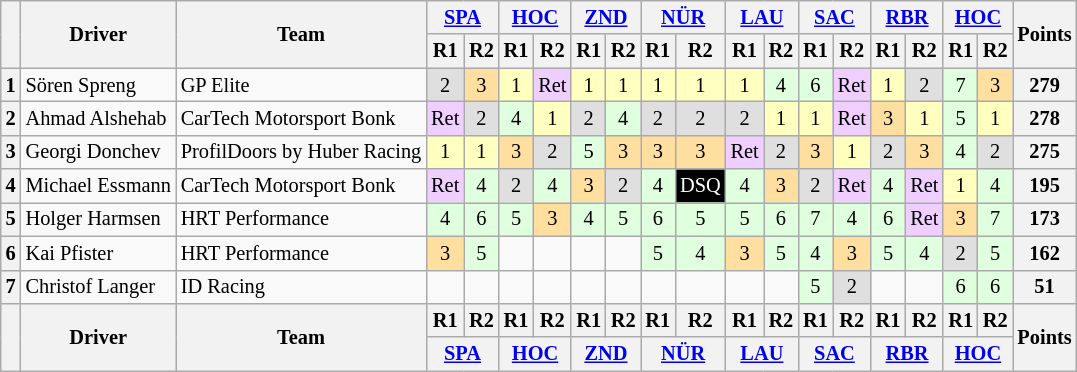<table class="wikitable" style="font-size:85%;">
<tr>
<th rowspan=2></th>
<th rowspan=2>Driver</th>
<th rowspan=2>Team</th>
<th colspan=2><a href='#'>SPA</a><br></th>
<th colspan=2><a href='#'>HOC</a><br></th>
<th colspan=2><a href='#'>ZND</a><br></th>
<th colspan=2><a href='#'>NÜR</a><br></th>
<th colspan=2><a href='#'>LAU</a><br></th>
<th colspan=2><a href='#'>SAC</a><br></th>
<th colspan=2><a href='#'>RBR</a><br></th>
<th colspan=2><a href='#'>HOC</a><br></th>
<th rowspan=2>Points</th>
</tr>
<tr>
<th>R1</th>
<th>R2</th>
<th>R1</th>
<th>R2</th>
<th>R1</th>
<th>R2</th>
<th>R1</th>
<th>R2</th>
<th>R1</th>
<th>R2</th>
<th>R1</th>
<th>R2</th>
<th>R1</th>
<th>R2</th>
<th>R1</th>
<th>R2</th>
</tr>
<tr>
<th>1</th>
<td> Sören Spreng</td>
<td> GP Elite</td>
<td align="center" style="background:#dfdfdf;">2</td>
<td align="center" style="background:#ffdf9f;">3</td>
<td align="center" style="background:#ffffbf;">1</td>
<td align="center" style="background:#efcfff;">Ret</td>
<td align="center" style="background:#ffffbf;">1</td>
<td align="center" style="background:#ffffbf;">1</td>
<td align="center" style="background:#ffffbf;">1</td>
<td align="center" style="background:#ffffbf;">1</td>
<td align="center" style="background:#ffffbf;">1</td>
<td align="center" style="background:#dfffdf;">4</td>
<td align="center" style="background:#dfffdf;">6</td>
<td align="center" style="background:#efcfff;">Ret</td>
<td align="center" style="background:#ffffbf;">1</td>
<td align="center" style="background:#dfdfdf;">2</td>
<td align="center" style="background:#dfffdf;">7</td>
<td align="center" style="background:#ffdf9f;">3</td>
<th>279</th>
</tr>
<tr>
<th>2</th>
<td> Ahmad Alshehab</td>
<td> CarTech Motorsport Bonk</td>
<td align="center" style="background:#efcfff;">Ret</td>
<td align="center" style="background:#dfdfdf;">2</td>
<td align="center" style="background:#dfffdf;">4</td>
<td align="center" style="background:#ffffbf;">1</td>
<td align="center" style="background:#dfdfdf;">2</td>
<td align="center" style="background:#dfffdf;">4</td>
<td align="center" style="background:#dfdfdf;">2</td>
<td align="center" style="background:#dfdfdf;">2</td>
<td align="center" style="background:#dfdfdf;">2</td>
<td align="center" style="background:#ffffbf;">1</td>
<td align="center" style="background:#ffffbf;">1</td>
<td align="center" style="background:#efcfff;">Ret</td>
<td align="center" style="background:#ffdf9f;">3</td>
<td align="center" style="background:#ffffbf;">1</td>
<td align="center" style="background:#dfffdf;">5</td>
<td align="center" style="background:#ffffbf;">1</td>
<th>278</th>
</tr>
<tr>
<th>3</th>
<td> Georgi Donchev</td>
<td> ProfilDoors by Huber Racing</td>
<td align="center" style="background:#ffffbf;">1</td>
<td align="center" style="background:#ffffbf;">1</td>
<td align="center" style="background:#ffdf9f;">3</td>
<td align="center" style="background:#dfdfdf;">2</td>
<td align="center" style="background:#dfffdf;">5</td>
<td align="center" style="background:#ffdf9f;">3</td>
<td align="center" style="background:#ffdf9f;">3</td>
<td align="center" style="background:#ffdf9f;">3</td>
<td align="center" style="background:#efcfff;">Ret</td>
<td align="center" style="background:#dfdfdf;">2</td>
<td align="center" style="background:#ffdf9f;">3</td>
<td align="center" style="background:#ffffbf;">1</td>
<td align="center" style="background:#dfdfdf;">2</td>
<td align="center" style="background:#ffdf9f;">3</td>
<td align="center" style="background:#dfffdf;">4</td>
<td align="center" style="background:#dfdfdf;">2</td>
<th>275</th>
</tr>
<tr>
<th>4</th>
<td> Michael Essmann</td>
<td> CarTech Motorsport Bonk</td>
<td align="center" style="background:#efcfff;">Ret</td>
<td align="center" style="background:#dfffdf;">4</td>
<td align="center" style="background:#dfdfdf;">2</td>
<td align="center" style="background:#dfffdf;">4</td>
<td align="center" style="background:#ffdf9f;">3</td>
<td align="center" style="background:#dfdfdf;">2</td>
<td align="center" style="background:#dfffdf;">4</td>
<td align="center" style="background:#000000; color:white;">DSQ</td>
<td align="center" style="background:#dfffdf;">4</td>
<td align="center" style="background:#ffdf9f;">3</td>
<td align="center" style="background:#dfdfdf;">2</td>
<td align="center" style="background:#efcfff;">Ret</td>
<td align="center" style="background:#dfffdf;">4</td>
<td align="center" style="background:#efcfff;">Ret</td>
<td align="center" style="background:#ffffbf;">1</td>
<td align="center" style="background:#dfffdf;">4</td>
<th>195</th>
</tr>
<tr>
<th>5</th>
<td> Holger Harmsen</td>
<td> HRT Performance</td>
<td align="center" style="background:#dfffdf;">4</td>
<td align="center" style="background:#dfffdf;">6</td>
<td align="center" style="background:#dfffdf;">5</td>
<td align="center" style="background:#ffdf9f;">3</td>
<td align="center" style="background:#dfffdf;">4</td>
<td align="center" style="background:#dfffdf;">5</td>
<td align="center" style="background:#dfffdf;">6</td>
<td align="center" style="background:#dfffdf;">5</td>
<td align="center" style="background:#dfffdf;">5</td>
<td align="center" style="background:#dfffdf;">6</td>
<td align="center" style="background:#dfffdf;">7</td>
<td align="center" style="background:#dfffdf;">4</td>
<td align="center" style="background:#dfffdf;">6</td>
<td align="center" style="background:#efcfff;">Ret</td>
<td align="center" style="background:#ffdf9f;">3</td>
<td align="center" style="background:#dfffdf;">7</td>
<th>173</th>
</tr>
<tr>
<th>6</th>
<td> Kai Pfister</td>
<td> HRT Performance</td>
<td align="center" style="background:#ffdf9f;">3</td>
<td align="center" style="background:#dfffdf;">5</td>
<td></td>
<td></td>
<td></td>
<td></td>
<td align="center" style="background:#dfffdf;">5</td>
<td align="center" style="background:#dfffdf;">4</td>
<td align="center" style="background:#ffdf9f;">3</td>
<td align="center" style="background:#dfffdf;">5</td>
<td align="center" style="background:#dfffdf;">4</td>
<td align="center" style="background:#ffdf9f;">3</td>
<td align="center" style="background:#dfffdf;">5</td>
<td align="center" style="background:#dfffdf;">4</td>
<td align="center" style="background:#dfdfdf;">2</td>
<td align="center" style="background:#dfffdf;">5</td>
<th>162</th>
</tr>
<tr>
<th>7</th>
<td> Christof Langer</td>
<td> ID Racing</td>
<td></td>
<td></td>
<td></td>
<td></td>
<td></td>
<td></td>
<td></td>
<td></td>
<td></td>
<td></td>
<td align="center" style="background:#dfffdf;">5</td>
<td align="center" style="background:#dfdfdf;">2</td>
<td></td>
<td></td>
<td align="center" style="background:#dfffdf;">6</td>
<td align="center" style="background:#dfffdf;">6</td>
<th>51</th>
</tr>
<tr>
<th rowspan=2></th>
<th rowspan=2>Driver</th>
<th rowspan=2>Team</th>
<th>R1</th>
<th>R2</th>
<th>R1</th>
<th>R2</th>
<th>R1</th>
<th>R2</th>
<th>R1</th>
<th>R2</th>
<th>R1</th>
<th>R2</th>
<th>R1</th>
<th>R2</th>
<th>R1</th>
<th>R2</th>
<th>R1</th>
<th>R2</th>
<th rowspan=2>Points</th>
</tr>
<tr>
<th colspan=2><a href='#'>SPA</a><br></th>
<th colspan=2><a href='#'>HOC</a><br></th>
<th colspan=2><a href='#'>ZND</a><br></th>
<th colspan=2><a href='#'>NÜR</a><br></th>
<th colspan=2><a href='#'>LAU</a><br></th>
<th colspan=2><a href='#'>SAC</a><br></th>
<th colspan=2><a href='#'>RBR</a><br></th>
<th colspan=2><a href='#'>HOC</a><br></th>
</tr>
</table>
